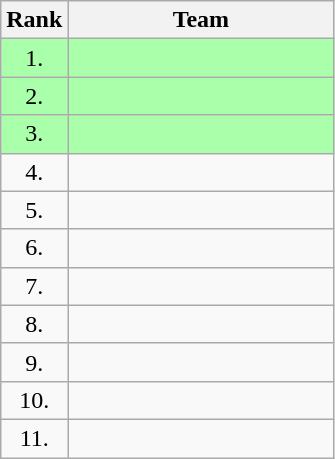<table class="wikitable">
<tr>
<th>Rank</th>
<th width=170>Team</th>
</tr>
<tr bgcolor=#AAFFAA>
<td align="center">1.</td>
<td></td>
</tr>
<tr bgcolor=#AAFFAA>
<td align="center">2.</td>
<td></td>
</tr>
<tr bgcolor=#AAFFAA>
<td align="center">3.</td>
<td></td>
</tr>
<tr>
<td align="center">4.</td>
<td></td>
</tr>
<tr>
<td align="center">5.</td>
<td></td>
</tr>
<tr>
<td align="center">6.</td>
<td></td>
</tr>
<tr>
<td align="center">7.</td>
<td></td>
</tr>
<tr>
<td align="center">8.</td>
<td></td>
</tr>
<tr>
<td align="center">9.</td>
<td></td>
</tr>
<tr>
<td align="center">10.</td>
<td></td>
</tr>
<tr>
<td align="center">11.</td>
<td></td>
</tr>
</table>
